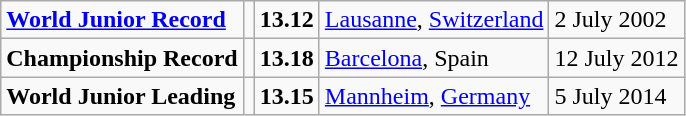<table class="wikitable">
<tr>
<td><strong><a href='#'>World Junior Record</a></strong></td>
<td></td>
<td><strong>13.12</strong></td>
<td><a href='#'>Lausanne</a>, <a href='#'>Switzerland</a></td>
<td>2 July 2002</td>
</tr>
<tr>
<td><strong>Championship Record</strong></td>
<td></td>
<td><strong>13.18</strong></td>
<td><a href='#'>Barcelona</a>, Spain</td>
<td>12 July 2012</td>
</tr>
<tr>
<td><strong>World Junior Leading</strong></td>
<td></td>
<td><strong>13.15</strong></td>
<td><a href='#'>Mannheim</a>, <a href='#'>Germany</a></td>
<td>5 July 2014</td>
</tr>
</table>
